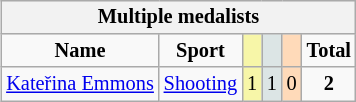<table class=wikitable style="font-size:85%; float:right; text-align:center">
<tr bgcolor=EFEFEF>
<th colspan=7>Multiple medalists</th>
</tr>
<tr>
<td><strong>Name</strong></td>
<td><strong>Sport</strong></td>
<td bgcolor=F7F6A8></td>
<td bgcolor=DCE5E5></td>
<td bgcolor=FFDAB9></td>
<td><strong>Total</strong></td>
</tr>
<tr>
<td><a href='#'>Kateřina Emmons</a></td>
<td><a href='#'>Shooting</a></td>
<td bgcolor=F7F6A8>1</td>
<td bgcolor=DCE5E5>1</td>
<td bgcolor=FFDAB9>0</td>
<td><strong>2</strong></td>
</tr>
</table>
